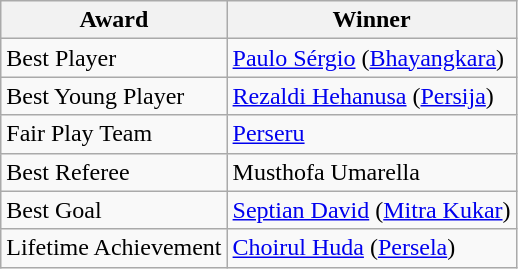<table class="wikitable">
<tr>
<th>Award</th>
<th>Winner</th>
</tr>
<tr>
<td>Best Player</td>
<td> <a href='#'>Paulo Sérgio</a> (<a href='#'>Bhayangkara</a>)</td>
</tr>
<tr>
<td>Best Young Player</td>
<td> <a href='#'>Rezaldi Hehanusa</a> (<a href='#'>Persija</a>)</td>
</tr>
<tr>
<td>Fair Play Team</td>
<td><a href='#'>Perseru</a></td>
</tr>
<tr>
<td>Best Referee</td>
<td> Musthofa Umarella</td>
</tr>
<tr>
<td>Best Goal</td>
<td> <a href='#'>Septian David</a> (<a href='#'>Mitra Kukar</a>)</td>
</tr>
<tr>
<td>Lifetime Achievement</td>
<td> <a href='#'>Choirul Huda</a> (<a href='#'>Persela</a>)</td>
</tr>
</table>
